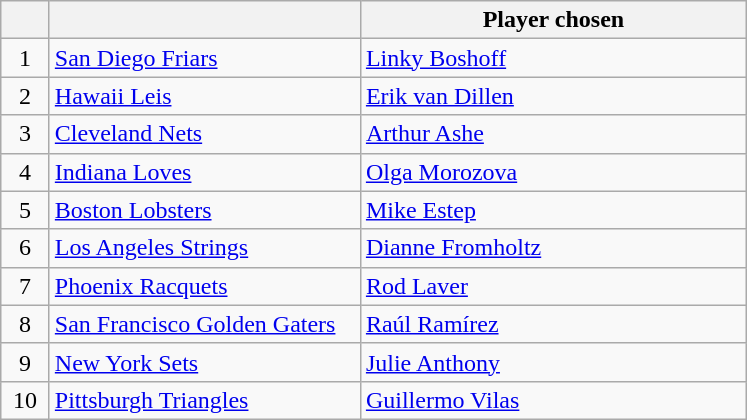<table class="wikitable" style="text-align:left">
<tr>
<th width="25px"></th>
<th width="200px"></th>
<th width="250px">Player chosen</th>
</tr>
<tr>
<td style="text-align:center">1</td>
<td><a href='#'>San Diego Friars</a></td>
<td> <a href='#'>Linky Boshoff</a></td>
</tr>
<tr>
<td style="text-align:center">2</td>
<td><a href='#'>Hawaii Leis</a></td>
<td> <a href='#'>Erik van Dillen</a></td>
</tr>
<tr>
<td style="text-align:center">3</td>
<td><a href='#'>Cleveland Nets</a></td>
<td> <a href='#'>Arthur Ashe</a></td>
</tr>
<tr>
<td style="text-align:center">4</td>
<td><a href='#'>Indiana Loves</a></td>
<td> <a href='#'>Olga Morozova</a></td>
</tr>
<tr>
<td style="text-align:center">5</td>
<td><a href='#'>Boston Lobsters</a></td>
<td> <a href='#'>Mike Estep</a></td>
</tr>
<tr>
<td style="text-align:center">6</td>
<td><a href='#'>Los Angeles Strings</a></td>
<td> <a href='#'>Dianne Fromholtz</a></td>
</tr>
<tr>
<td style="text-align:center">7</td>
<td><a href='#'>Phoenix Racquets</a></td>
<td> <a href='#'>Rod Laver</a></td>
</tr>
<tr>
<td style="text-align:center">8</td>
<td><a href='#'>San Francisco Golden Gaters</a></td>
<td> <a href='#'>Raúl Ramírez</a></td>
</tr>
<tr>
<td style="text-align:center">9</td>
<td><a href='#'>New York Sets</a></td>
<td> <a href='#'>Julie Anthony</a></td>
</tr>
<tr>
<td style="text-align:center">10</td>
<td><a href='#'>Pittsburgh Triangles</a></td>
<td> <a href='#'>Guillermo Vilas</a></td>
</tr>
</table>
